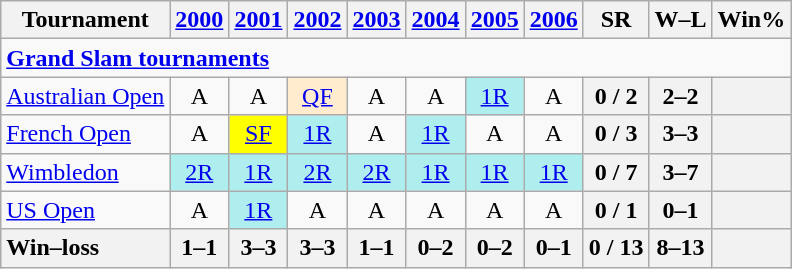<table class=wikitable style=text-align:center>
<tr>
<th>Tournament</th>
<th><a href='#'>2000</a></th>
<th><a href='#'>2001</a></th>
<th><a href='#'>2002</a></th>
<th><a href='#'>2003</a></th>
<th><a href='#'>2004</a></th>
<th><a href='#'>2005</a></th>
<th><a href='#'>2006</a></th>
<th>SR</th>
<th>W–L</th>
<th>Win%</th>
</tr>
<tr>
<td colspan=25 style=text-align:left><a href='#'><strong>Grand Slam tournaments</strong></a></td>
</tr>
<tr>
<td align=left><a href='#'>Australian Open</a></td>
<td>A</td>
<td>A</td>
<td bgcolor=ffebcd><a href='#'>QF</a></td>
<td>A</td>
<td>A</td>
<td bgcolor=afeeee><a href='#'>1R</a></td>
<td>A</td>
<th>0 / 2</th>
<th>2–2</th>
<th></th>
</tr>
<tr>
<td align=left><a href='#'>French Open</a></td>
<td>A</td>
<td bgcolor=yellow><a href='#'>SF</a></td>
<td bgcolor=afeeee><a href='#'>1R</a></td>
<td>A</td>
<td bgcolor=afeeee><a href='#'>1R</a></td>
<td>A</td>
<td>A</td>
<th>0 / 3</th>
<th>3–3</th>
<th></th>
</tr>
<tr>
<td align=left><a href='#'>Wimbledon</a></td>
<td bgcolor=afeeee><a href='#'>2R</a></td>
<td bgcolor=afeeee><a href='#'>1R</a></td>
<td bgcolor=afeeee><a href='#'>2R</a></td>
<td bgcolor=afeeee><a href='#'>2R</a></td>
<td bgcolor=afeeee><a href='#'>1R</a></td>
<td bgcolor=afeeee><a href='#'>1R</a></td>
<td bgcolor=afeeee><a href='#'>1R</a></td>
<th>0 / 7</th>
<th>3–7</th>
<th></th>
</tr>
<tr>
<td align=left><a href='#'>US Open</a></td>
<td>A</td>
<td bgcolor=afeeee><a href='#'>1R</a></td>
<td>A</td>
<td>A</td>
<td>A</td>
<td>A</td>
<td>A</td>
<th>0 / 1</th>
<th>0–1</th>
<th></th>
</tr>
<tr>
<th style=text-align:left>Win–loss</th>
<th>1–1</th>
<th>3–3</th>
<th>3–3</th>
<th>1–1</th>
<th>0–2</th>
<th>0–2</th>
<th>0–1</th>
<th>0 / 13</th>
<th>8–13</th>
<th></th>
</tr>
</table>
